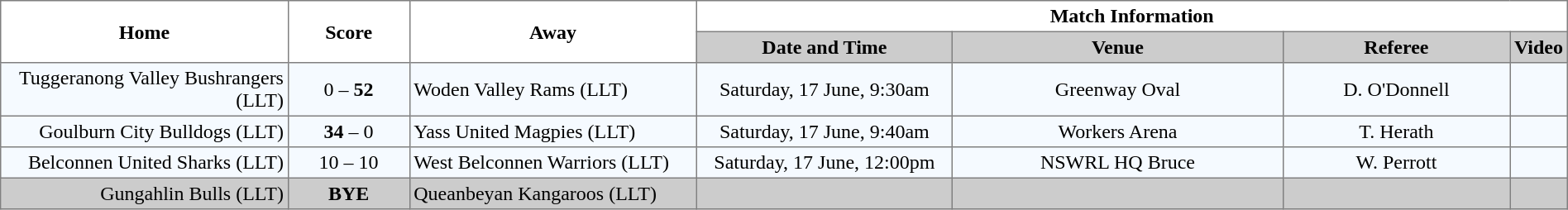<table border="1" cellpadding="3" cellspacing="0" width="100%" style="border-collapse:collapse;  text-align:center;">
<tr>
<th rowspan="2" width="19%">Home</th>
<th rowspan="2" width="8%">Score</th>
<th rowspan="2" width="19%">Away</th>
<th colspan="4">Match Information</th>
</tr>
<tr style="background:#CCCCCC">
<th width="17%">Date and Time</th>
<th width="22%">Venue</th>
<th width="50%">Referee</th>
<th>Video</th>
</tr>
<tr style="text-align:center; background:#f5faff;">
<td align="right">Tuggeranong Valley Bushrangers (LLT) </td>
<td>0 – <strong>52</strong></td>
<td align="left"> Woden Valley Rams (LLT)</td>
<td>Saturday, 17 June, 9:30am</td>
<td>Greenway Oval</td>
<td>D. O'Donnell</td>
<td></td>
</tr>
<tr style="text-align:center; background:#f5faff;">
<td align="right">Goulburn City Bulldogs (LLT) </td>
<td><strong>34</strong> – 0</td>
<td align="left"> Yass United Magpies (LLT)</td>
<td>Saturday, 17 June, 9:40am</td>
<td>Workers Arena</td>
<td>T. Herath</td>
<td></td>
</tr>
<tr style="text-align:center; background:#f5faff;">
<td align="right">Belconnen United Sharks (LLT) </td>
<td>10 – 10</td>
<td align="left"> West Belconnen Warriors (LLT)</td>
<td>Saturday, 17 June, 12:00pm</td>
<td>NSWRL HQ Bruce</td>
<td>W. Perrott</td>
<td></td>
</tr>
<tr style="text-align:center; background:#CCCCCC;">
<td align="right">Gungahlin Bulls (LLT) </td>
<td><strong>BYE</strong></td>
<td align="left"> Queanbeyan Kangaroos (LLT)</td>
<td></td>
<td></td>
<td></td>
<td></td>
</tr>
</table>
